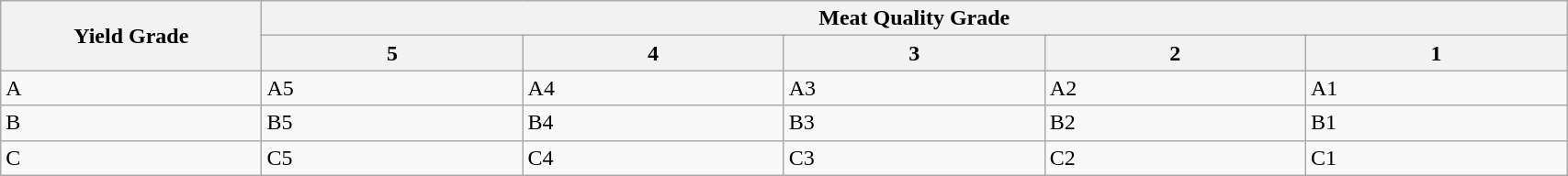<table class="wikitable" style="width:90%;" style="text-align:center;">
<tr>
<th style="width: 15%;" rowspan="2">Yield Grade</th>
<th style="width: 75%;" colspan="5">Meat Quality Grade</th>
</tr>
<tr>
<th style="width: 15%;">5</th>
<th style="width: 15%;">4</th>
<th style="width: 15%;">3</th>
<th style="width: 15%;">2</th>
<th style="width: 15%;">1</th>
</tr>
<tr>
<td>A</td>
<td>A5</td>
<td>A4</td>
<td>A3</td>
<td>A2</td>
<td>A1</td>
</tr>
<tr>
<td>B</td>
<td>B5</td>
<td>B4</td>
<td>B3</td>
<td>B2</td>
<td>B1</td>
</tr>
<tr>
<td>C</td>
<td>C5</td>
<td>C4</td>
<td>C3</td>
<td>C2</td>
<td>C1</td>
</tr>
</table>
